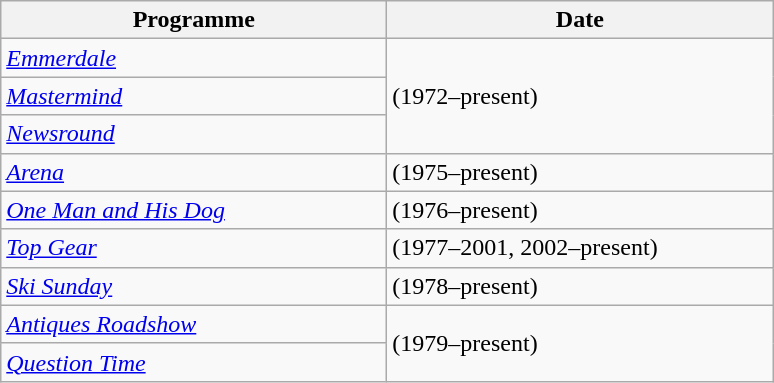<table class="wikitable">
<tr>
<th width=250>Programme</th>
<th width=250>Date</th>
</tr>
<tr>
<td><em><a href='#'>Emmerdale</a></em></td>
<td rowspan="3">(1972–present)</td>
</tr>
<tr>
<td><em><a href='#'>Mastermind</a></em></td>
</tr>
<tr>
<td><em><a href='#'>Newsround</a></em></td>
</tr>
<tr>
<td><em><a href='#'>Arena</a></em></td>
<td>(1975–present)</td>
</tr>
<tr>
<td><em><a href='#'>One Man and His Dog</a></em></td>
<td>(1976–present)</td>
</tr>
<tr>
<td><em><a href='#'>Top Gear</a></em></td>
<td>(1977–2001, 2002–present)</td>
</tr>
<tr>
<td><em><a href='#'>Ski Sunday</a></em></td>
<td>(1978–present)</td>
</tr>
<tr>
<td><em><a href='#'>Antiques Roadshow</a></em></td>
<td rowspan="2">(1979–present)</td>
</tr>
<tr>
<td><em><a href='#'>Question Time</a></em></td>
</tr>
</table>
